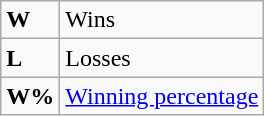<table class="wikitable">
<tr>
<td><strong>W</strong></td>
<td>Wins</td>
</tr>
<tr>
<td><strong>L</strong></td>
<td>Losses</td>
</tr>
<tr>
<td align="center"><strong>W%</strong></td>
<td><a href='#'>Winning percentage</a></td>
</tr>
</table>
